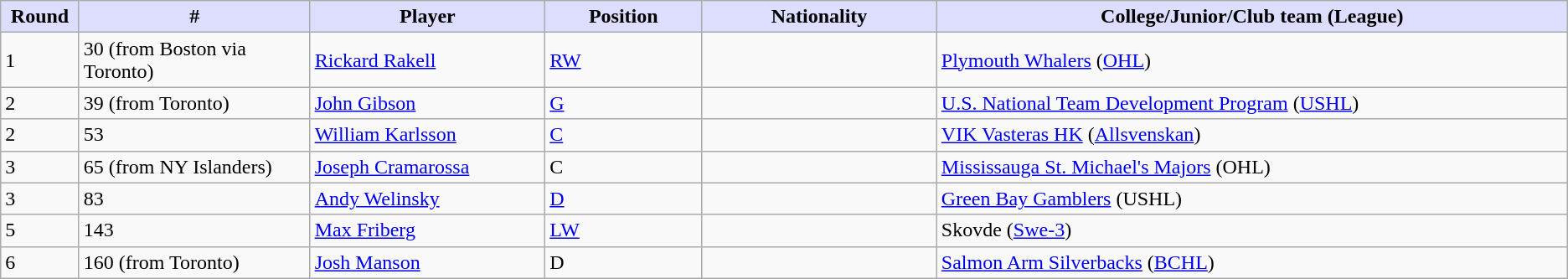<table class="wikitable">
<tr>
<th style="background:#ddf; width:5%;">Round</th>
<th style="background:#ddf; width:14.75%;">#</th>
<th style="background:#ddf; width:15%;">Player</th>
<th style="background:#ddf; width:10%;">Position</th>
<th style="background:#ddf; width:15%;">Nationality</th>
<th style="background:#ddf; width:100%;">College/Junior/Club team (League)</th>
</tr>
<tr>
<td>1</td>
<td>30 (from Boston via Toronto)</td>
<td><a href='#'>Rickard Rakell</a></td>
<td><a href='#'>RW</a></td>
<td></td>
<td><a href='#'>Plymouth Whalers</a> (<a href='#'>OHL</a>)</td>
</tr>
<tr>
<td>2</td>
<td>39 (from Toronto)</td>
<td><a href='#'>John Gibson</a></td>
<td><a href='#'>G</a></td>
<td></td>
<td><a href='#'>U.S. National Team Development Program</a> (<a href='#'>USHL</a>)</td>
</tr>
<tr>
<td>2</td>
<td>53</td>
<td><a href='#'>William Karlsson</a></td>
<td><a href='#'>C</a></td>
<td></td>
<td><a href='#'>VIK Vasteras HK</a> (<a href='#'>Allsvenskan</a>)</td>
</tr>
<tr>
<td>3</td>
<td>65 (from NY Islanders)</td>
<td><a href='#'>Joseph Cramarossa</a></td>
<td>C</td>
<td></td>
<td><a href='#'>Mississauga St. Michael's Majors</a> (OHL)</td>
</tr>
<tr>
<td>3</td>
<td>83</td>
<td><a href='#'>Andy Welinsky</a></td>
<td><a href='#'>D</a></td>
<td></td>
<td><a href='#'>Green Bay Gamblers</a> (USHL)</td>
</tr>
<tr>
<td>5</td>
<td>143</td>
<td><a href='#'>Max Friberg</a></td>
<td><a href='#'>LW</a></td>
<td></td>
<td>Skovde (<a href='#'>Swe-3</a>)</td>
</tr>
<tr>
<td>6</td>
<td>160 (from Toronto)</td>
<td><a href='#'>Josh Manson</a></td>
<td>D</td>
<td></td>
<td><a href='#'>Salmon Arm Silverbacks</a> (<a href='#'>BCHL</a>)</td>
</tr>
</table>
